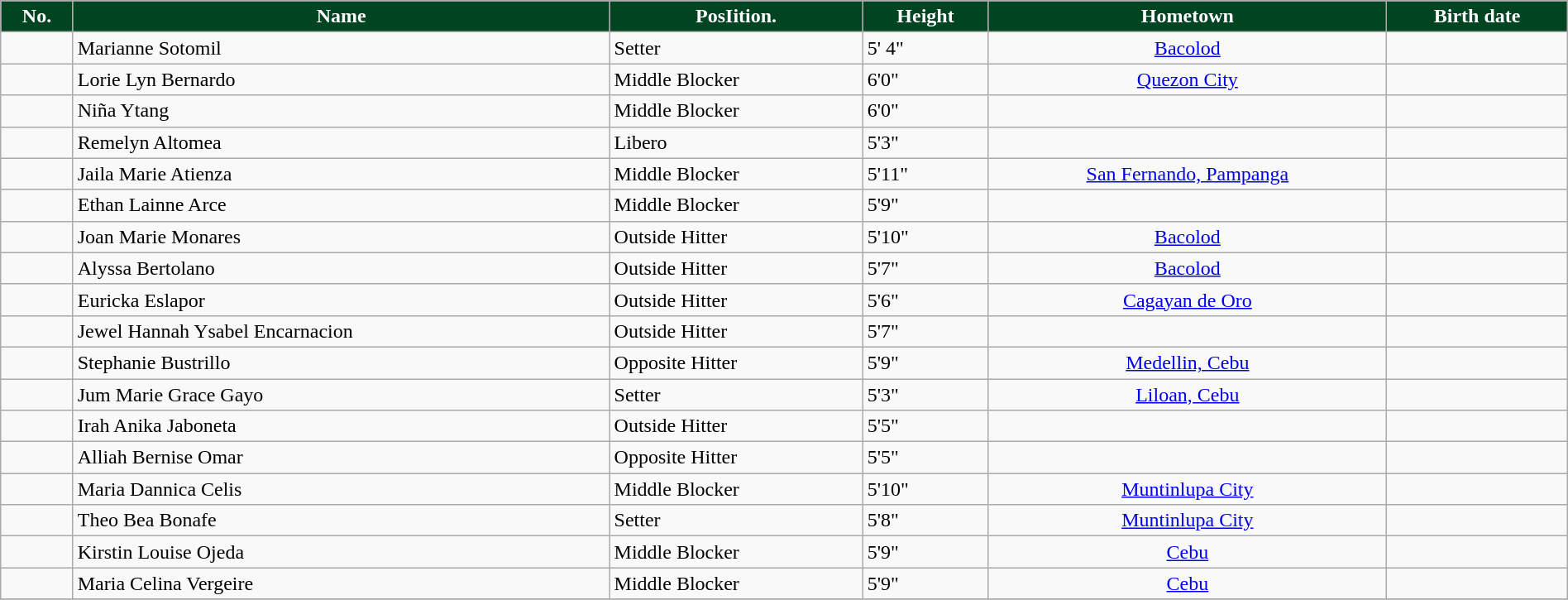<table class="wikitable sortable" width="100%">
<tr>
<th style="background:#014421; color:white;">No.</th>
<th style="background:#014421; color:white;">Name</th>
<th style="background:#014421; color:white;">PosIition.</th>
<th style="background:#014421; color:white;">Height</th>
<th style="background:#014421; color:white;">Hometown</th>
<th style="background:#014421; color:white;">Birth date</th>
</tr>
<tr>
<td></td>
<td align=left>Marianne Sotomil</td>
<td>Setter</td>
<td>5' 4"</td>
<td align=center><a href='#'>Bacolod</a></td>
<td align=right></td>
</tr>
<tr>
<td></td>
<td align=left>Lorie Lyn Bernardo</td>
<td>Middle Blocker</td>
<td>6'0"</td>
<td align=center><a href='#'>Quezon City</a></td>
<td align=right></td>
</tr>
<tr>
<td></td>
<td align=left>Niña Ytang</td>
<td>Middle Blocker</td>
<td>6'0"</td>
<td align=center></td>
<td align=right></td>
</tr>
<tr>
<td></td>
<td align=left>Remelyn Altomea</td>
<td>Libero</td>
<td>5'3"</td>
<td align=center></td>
<td align=right></td>
</tr>
<tr>
<td></td>
<td align=left>Jaila Marie Atienza</td>
<td>Middle Blocker</td>
<td>5'11"</td>
<td align=center><a href='#'>San Fernando, Pampanga</a></td>
<td align=right></td>
</tr>
<tr>
<td></td>
<td align=left>Ethan Lainne Arce</td>
<td>Middle Blocker</td>
<td>5'9"</td>
<td align=center></td>
<td align=right></td>
</tr>
<tr>
<td></td>
<td align=left>Joan Marie Monares</td>
<td>Outside Hitter</td>
<td>5'10"</td>
<td align=center><a href='#'>Bacolod</a></td>
<td align=right></td>
</tr>
<tr>
<td></td>
<td align=left>Alyssa Bertolano</td>
<td>Outside Hitter</td>
<td>5'7"</td>
<td align=center><a href='#'>Bacolod</a></td>
<td align=right></td>
</tr>
<tr>
<td></td>
<td align=left>Euricka Eslapor</td>
<td>Outside Hitter</td>
<td>5'6"</td>
<td align=center><a href='#'>Cagayan de Oro</a></td>
<td align=right></td>
</tr>
<tr>
<td></td>
<td align=left>Jewel Hannah Ysabel Encarnacion</td>
<td>Outside Hitter</td>
<td>5'7"</td>
<td align=center></td>
<td align=right></td>
</tr>
<tr>
<td></td>
<td align=left>Stephanie Bustrillo</td>
<td>Opposite Hitter</td>
<td>5'9"</td>
<td align=center><a href='#'>Medellin, Cebu</a></td>
<td align=right></td>
</tr>
<tr>
<td></td>
<td align=left>Jum Marie Grace Gayo</td>
<td>Setter</td>
<td>5'3"</td>
<td align=center><a href='#'>Liloan, Cebu</a></td>
<td align=right></td>
</tr>
<tr>
<td></td>
<td align=left>Irah Anika Jaboneta</td>
<td>Outside Hitter</td>
<td>5'5"</td>
<td align=center></td>
<td align=right></td>
</tr>
<tr>
<td></td>
<td align=left>Alliah Bernise Omar</td>
<td>Opposite Hitter</td>
<td>5'5"</td>
<td align=center></td>
<td align=right></td>
</tr>
<tr>
<td></td>
<td align=left>Maria Dannica Celis</td>
<td>Middle Blocker</td>
<td>5'10"</td>
<td align=center><a href='#'>Muntinlupa City</a></td>
<td align=right></td>
</tr>
<tr>
<td></td>
<td align=left>Theo Bea Bonafe</td>
<td>Setter</td>
<td>5'8"</td>
<td align=center><a href='#'>Muntinlupa City</a></td>
<td align=right></td>
</tr>
<tr>
<td></td>
<td align=left>Kirstin Louise Ojeda</td>
<td>Middle Blocker</td>
<td>5'9"</td>
<td align=center><a href='#'>Cebu</a></td>
<td align=right></td>
</tr>
<tr>
<td></td>
<td align=left>Maria Celina Vergeire</td>
<td>Middle Blocker</td>
<td>5'9"</td>
<td align=center><a href='#'>Cebu</a></td>
<td align=right></td>
</tr>
<tr>
</tr>
</table>
